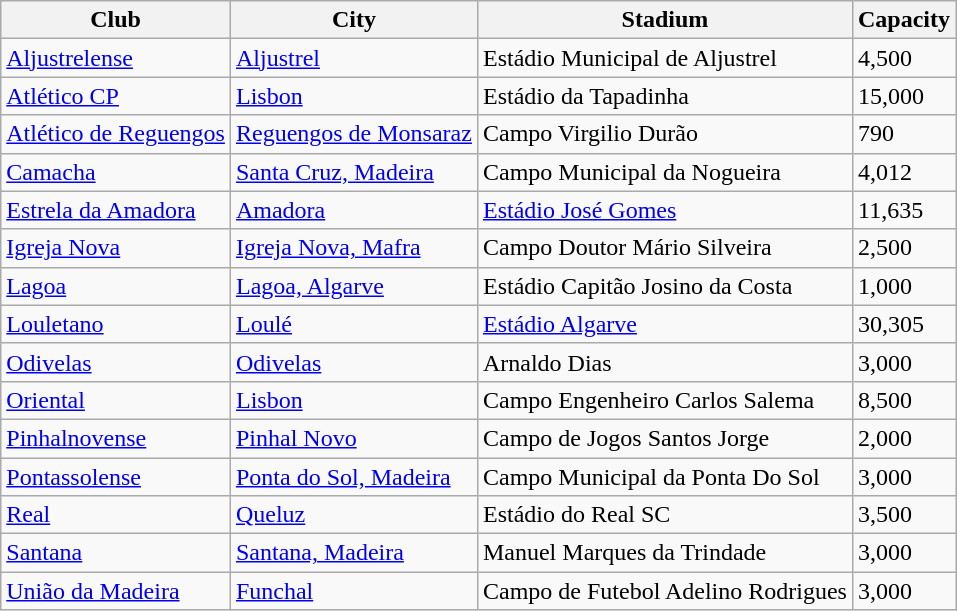<table class="wikitable sortable">
<tr>
<th>Club</th>
<th>City</th>
<th>Stadium</th>
<th>Capacity</th>
</tr>
<tr>
<td> <a href='#'>Aljustrelense</a></td>
<td><a href='#'>Aljustrel</a></td>
<td>Estádio Municipal de Aljustrel</td>
<td>4,500</td>
</tr>
<tr>
<td> <a href='#'>Atlético CP</a></td>
<td><a href='#'>Lisbon</a></td>
<td>Estádio da Tapadinha</td>
<td>15,000</td>
</tr>
<tr>
<td> <a href='#'>Atlético de Reguengos</a></td>
<td><a href='#'>Reguengos de Monsaraz</a></td>
<td>Campo Virgilio Durão</td>
<td>790</td>
</tr>
<tr>
<td> <a href='#'>Camacha</a></td>
<td><a href='#'>Santa Cruz, Madeira</a></td>
<td>Campo Municipal da Nogueira</td>
<td>4,012</td>
</tr>
<tr>
<td> <a href='#'>Estrela da Amadora</a></td>
<td><a href='#'>Amadora</a></td>
<td><a href='#'>Estádio José Gomes</a></td>
<td>11,635</td>
</tr>
<tr>
<td> <a href='#'>Igreja Nova</a></td>
<td><a href='#'>Igreja Nova, Mafra</a></td>
<td>Campo Doutor Mário Silveira</td>
<td>2,500</td>
</tr>
<tr>
<td> <a href='#'>Lagoa</a></td>
<td><a href='#'>Lagoa, Algarve</a></td>
<td>Estádio Capitão Josino da Costa</td>
<td>1,000</td>
</tr>
<tr>
<td> <a href='#'>Louletano</a></td>
<td><a href='#'>Loulé</a></td>
<td><a href='#'>Estádio Algarve</a></td>
<td>30,305</td>
</tr>
<tr>
<td> <a href='#'>Odivelas</a></td>
<td><a href='#'>Odivelas</a></td>
<td>Arnaldo Dias</td>
<td>3,000</td>
</tr>
<tr>
<td> <a href='#'>Oriental</a></td>
<td><a href='#'>Lisbon</a></td>
<td>Campo Engenheiro Carlos Salema</td>
<td>8,500</td>
</tr>
<tr>
<td> <a href='#'>Pinhalnovense</a></td>
<td><a href='#'>Pinhal Novo</a></td>
<td>Campo de Jogos Santos Jorge</td>
<td>2,000</td>
</tr>
<tr>
<td> <a href='#'>Pontassolense</a></td>
<td><a href='#'>Ponta do Sol, Madeira</a></td>
<td>Campo Municipal da Ponta Do Sol</td>
<td>3,000</td>
</tr>
<tr>
<td> <a href='#'>Real</a></td>
<td><a href='#'>Queluz</a></td>
<td>Estádio do Real SC</td>
<td>3,500</td>
</tr>
<tr>
<td> <a href='#'>Santana</a></td>
<td><a href='#'>Santana, Madeira</a></td>
<td>Manuel Marques da Trindade</td>
<td>3,000</td>
</tr>
<tr>
<td> <a href='#'>União da Madeira</a></td>
<td><a href='#'>Funchal</a></td>
<td>Campo de Futebol Adelino Rodrigues</td>
<td>3,000</td>
</tr>
</table>
